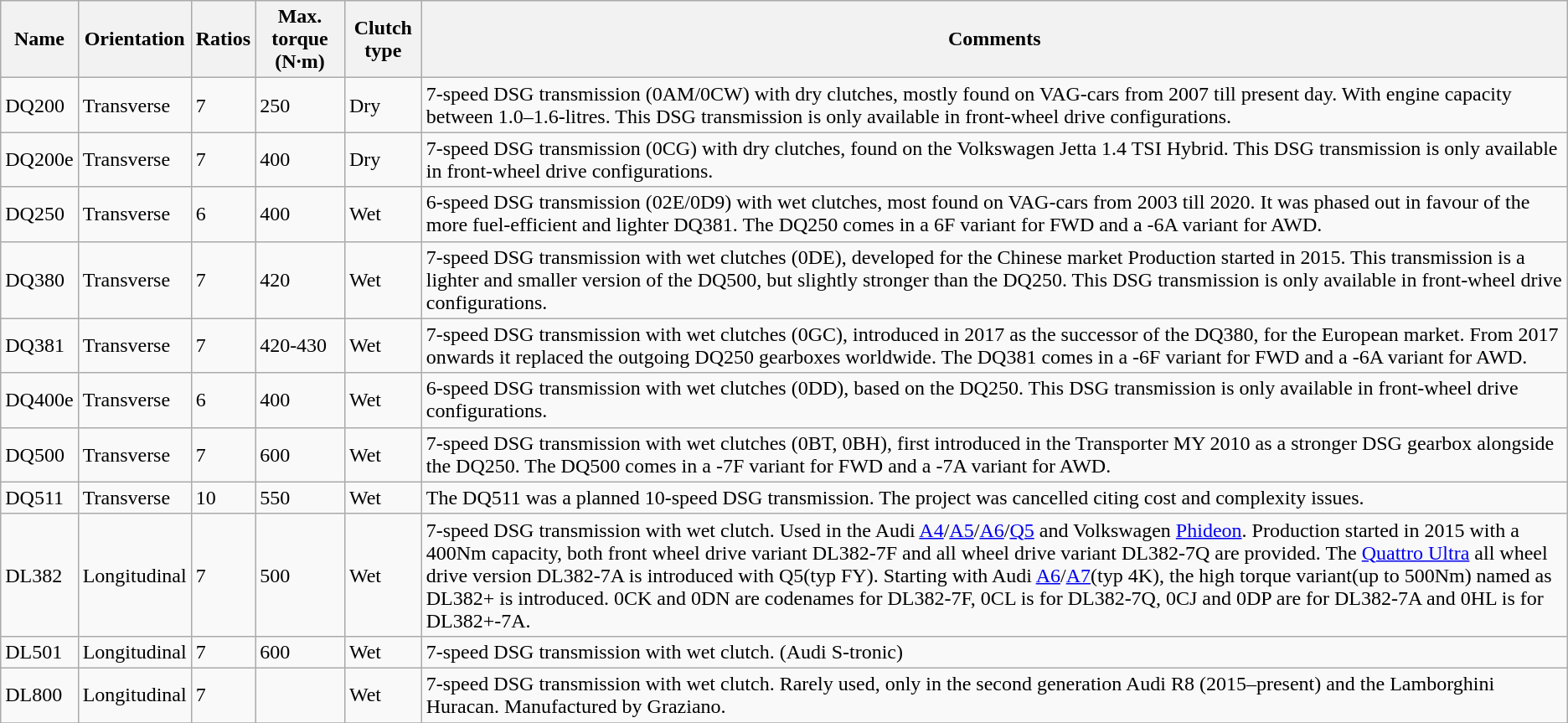<table class="wikitable">
<tr>
<th>Name</th>
<th>Orientation</th>
<th>Ratios</th>
<th>Max. torque (N·m)</th>
<th>Clutch type</th>
<th>Comments</th>
</tr>
<tr>
<td>DQ200</td>
<td>Transverse</td>
<td>7</td>
<td>250</td>
<td>Dry</td>
<td>7-speed DSG transmission (0AM/0CW) with dry clutches, mostly found on VAG-cars from 2007 till present day. With engine capacity between 1.0–1.6-litres. This DSG transmission is only available in front-wheel drive configurations.</td>
</tr>
<tr>
<td>DQ200e</td>
<td>Transverse</td>
<td>7</td>
<td>400</td>
<td>Dry</td>
<td>7-speed DSG transmission (0CG) with dry clutches, found on the Volkswagen Jetta 1.4 TSI Hybrid. This DSG transmission is only available in front-wheel drive configurations.</td>
</tr>
<tr>
<td>DQ250</td>
<td>Transverse</td>
<td>6</td>
<td>400</td>
<td>Wet</td>
<td>6-speed DSG transmission (02E/0D9) with wet clutches, most found on VAG-cars from 2003 till 2020. It was phased out in favour of the more fuel-efficient and lighter DQ381. The DQ250 comes in a 6F variant for FWD and a -6A variant for AWD.</td>
</tr>
<tr>
<td>DQ380</td>
<td>Transverse</td>
<td>7</td>
<td>420</td>
<td>Wet</td>
<td>7-speed DSG transmission with wet clutches (0DE), developed for the Chinese market Production started in 2015. This transmission is a lighter and smaller version of the DQ500, but slightly stronger than the DQ250. This DSG transmission is only available in front-wheel drive configurations.</td>
</tr>
<tr>
<td>DQ381</td>
<td>Transverse</td>
<td>7</td>
<td>420-430</td>
<td>Wet</td>
<td>7-speed DSG transmission with wet clutches (0GC), introduced in 2017 as the successor of the DQ380, for the European market. From 2017 onwards it replaced the outgoing DQ250 gearboxes worldwide. The DQ381 comes in a -6F variant for FWD and a -6A variant for AWD.</td>
</tr>
<tr>
<td>DQ400e</td>
<td>Transverse</td>
<td>6</td>
<td>400</td>
<td>Wet</td>
<td>6-speed DSG transmission with wet clutches (0DD), based on the DQ250. This DSG transmission is only available in front-wheel drive configurations.</td>
</tr>
<tr>
<td>DQ500</td>
<td>Transverse</td>
<td>7</td>
<td>600</td>
<td>Wet</td>
<td>7-speed DSG transmission with wet clutches (0BT, 0BH), first introduced in the Transporter MY 2010 as a stronger DSG gearbox alongside the DQ250. The DQ500 comes in a -7F variant for FWD and a -7A variant for AWD.</td>
</tr>
<tr>
<td>DQ511</td>
<td>Transverse</td>
<td>10</td>
<td>550</td>
<td>Wet</td>
<td>The DQ511 was a planned 10-speed DSG transmission. The project was cancelled citing cost and complexity issues.</td>
</tr>
<tr>
<td>DL382</td>
<td>Longitudinal</td>
<td>7</td>
<td>500</td>
<td>Wet</td>
<td>7-speed DSG transmission with wet clutch. Used in the Audi <a href='#'>A4</a>/<a href='#'>A5</a>/<a href='#'>A6</a>/<a href='#'>Q5</a> and Volkswagen <a href='#'>Phideon</a>. Production started in 2015 with a 400Nm capacity, both front wheel drive variant DL382-7F and all wheel drive variant DL382-7Q are provided. The <a href='#'>Quattro Ultra</a> all wheel drive version DL382-7A is introduced with Q5(typ FY). Starting with Audi <a href='#'>A6</a>/<a href='#'>A7</a>(typ 4K), the high torque variant(up to 500Nm) named as DL382+ is introduced. 0CK and 0DN are codenames for DL382-7F, 0CL is for DL382-7Q, 0CJ and 0DP are for DL382-7A and 0HL is for DL382+-7A.</td>
</tr>
<tr>
<td>DL501</td>
<td>Longitudinal</td>
<td>7</td>
<td>600</td>
<td>Wet</td>
<td>7-speed DSG transmission with wet clutch. (Audi S-tronic)</td>
</tr>
<tr>
<td>DL800</td>
<td>Longitudinal</td>
<td>7</td>
<td></td>
<td>Wet</td>
<td>7-speed DSG transmission with wet clutch. Rarely used, only in the second generation Audi R8 (2015–present) and the Lamborghini Huracan. Manufactured by Graziano.</td>
</tr>
<tr>
</tr>
</table>
